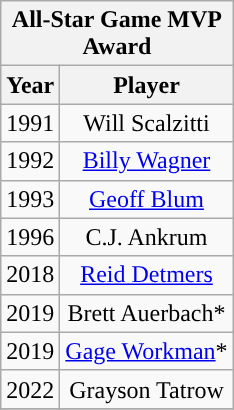<table class="wikitable" style="display: inline-table; margin-right: 20px; text-align:center">
<tr>
<th scope="col" colspan="2" style="width: 145px;">All-Star Game MVP Award</th>
</tr>
<tr>
<th scope="col">Year</th>
<th scope="col">Player</th>
</tr>
<tr>
<td>1991</td>
<td>Will Scalzitti</td>
</tr>
<tr>
<td>1992</td>
<td><a href='#'>Billy Wagner</a></td>
</tr>
<tr>
<td>1993</td>
<td><a href='#'>Geoff Blum</a></td>
</tr>
<tr>
<td>1996</td>
<td>C.J. Ankrum</td>
</tr>
<tr>
<td>2018</td>
<td><a href='#'>Reid Detmers</a></td>
</tr>
<tr>
<td>2019</td>
<td>Brett Auerbach*</td>
</tr>
<tr>
<td>2019</td>
<td><a href='#'>Gage Workman</a>*</td>
</tr>
<tr>
<td>2022</td>
<td>Grayson Tatrow</td>
</tr>
<tr>
</tr>
</table>
